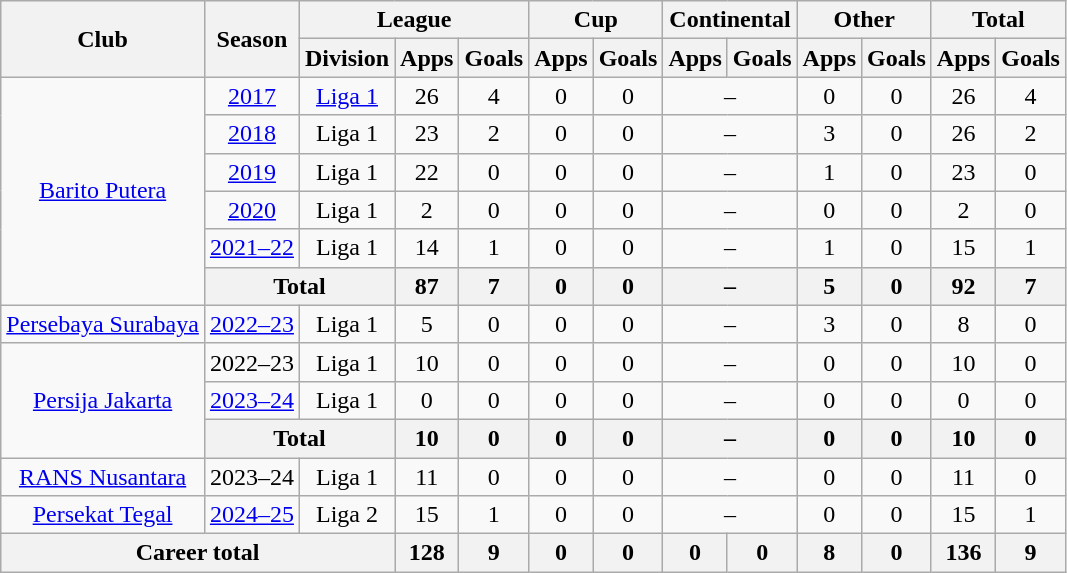<table class="wikitable" style="text-align:center">
<tr>
<th rowspan="2">Club</th>
<th rowspan="2">Season</th>
<th colspan="3">League</th>
<th colspan="2">Cup</th>
<th colspan="2">Continental</th>
<th colspan="2">Other</th>
<th colspan="2">Total</th>
</tr>
<tr>
<th>Division</th>
<th>Apps</th>
<th>Goals</th>
<th>Apps</th>
<th>Goals</th>
<th>Apps</th>
<th>Goals</th>
<th>Apps</th>
<th>Goals</th>
<th>Apps</th>
<th>Goals</th>
</tr>
<tr>
<td rowspan="6" valign="center"><a href='#'>Barito Putera</a></td>
<td><a href='#'>2017</a></td>
<td rowspan="1" valign="center"><a href='#'>Liga 1</a></td>
<td>26</td>
<td>4</td>
<td>0</td>
<td>0</td>
<td colspan="2">–</td>
<td>0</td>
<td>0</td>
<td>26</td>
<td>4</td>
</tr>
<tr>
<td><a href='#'>2018</a></td>
<td rowspan="1">Liga 1</td>
<td>23</td>
<td>2</td>
<td>0</td>
<td>0</td>
<td colspan="2">–</td>
<td>3</td>
<td>0</td>
<td>26</td>
<td>2</td>
</tr>
<tr>
<td><a href='#'>2019</a></td>
<td rowspan="1">Liga 1</td>
<td>22</td>
<td>0</td>
<td>0</td>
<td>0</td>
<td colspan="2">–</td>
<td>1</td>
<td>0</td>
<td>23</td>
<td>0</td>
</tr>
<tr>
<td><a href='#'>2020</a></td>
<td rowspan="1">Liga 1</td>
<td>2</td>
<td>0</td>
<td>0</td>
<td>0</td>
<td colspan="2">–</td>
<td>0</td>
<td>0</td>
<td>2</td>
<td>0</td>
</tr>
<tr>
<td><a href='#'>2021–22</a></td>
<td rowspan="1">Liga 1</td>
<td>14</td>
<td>1</td>
<td>0</td>
<td>0</td>
<td colspan="2">–</td>
<td>1</td>
<td>0</td>
<td>15</td>
<td>1</td>
</tr>
<tr>
<th colspan="2">Total</th>
<th>87</th>
<th>7</th>
<th>0</th>
<th>0</th>
<th colspan="2">–</th>
<th>5</th>
<th>0</th>
<th>92</th>
<th>7</th>
</tr>
<tr>
<td rowspan="1"><a href='#'>Persebaya Surabaya</a></td>
<td><a href='#'>2022–23</a></td>
<td rowspan="1">Liga 1</td>
<td>5</td>
<td>0</td>
<td>0</td>
<td>0</td>
<td colspan="2">–</td>
<td>3</td>
<td>0</td>
<td>8</td>
<td>0</td>
</tr>
<tr>
<td rowspan="3"><a href='#'>Persija Jakarta</a></td>
<td>2022–23</td>
<td rowspan="1">Liga 1</td>
<td>10</td>
<td>0</td>
<td>0</td>
<td>0</td>
<td colspan="2">–</td>
<td>0</td>
<td>0</td>
<td>10</td>
<td>0</td>
</tr>
<tr>
<td><a href='#'>2023–24</a></td>
<td rowspan="1">Liga 1</td>
<td>0</td>
<td>0</td>
<td>0</td>
<td>0</td>
<td colspan="2">–</td>
<td>0</td>
<td>0</td>
<td>0</td>
<td>0</td>
</tr>
<tr>
<th colspan="2">Total</th>
<th>10</th>
<th>0</th>
<th>0</th>
<th>0</th>
<th colspan="2">–</th>
<th>0</th>
<th>0</th>
<th>10</th>
<th>0</th>
</tr>
<tr>
<td rowspan="1"><a href='#'>RANS Nusantara</a></td>
<td>2023–24</td>
<td rowspan="1">Liga 1</td>
<td>11</td>
<td>0</td>
<td>0</td>
<td>0</td>
<td colspan="2">–</td>
<td>0</td>
<td>0</td>
<td>11</td>
<td>0</td>
</tr>
<tr>
<td rowspan="1"><a href='#'>Persekat Tegal</a></td>
<td><a href='#'>2024–25</a></td>
<td rowspan="1">Liga 2</td>
<td>15</td>
<td>1</td>
<td>0</td>
<td>0</td>
<td colspan="2">–</td>
<td>0</td>
<td>0</td>
<td>15</td>
<td>1</td>
</tr>
<tr>
<th colspan="3">Career total</th>
<th>128</th>
<th>9</th>
<th>0</th>
<th>0</th>
<th>0</th>
<th>0</th>
<th>8</th>
<th>0</th>
<th>136</th>
<th>9</th>
</tr>
</table>
